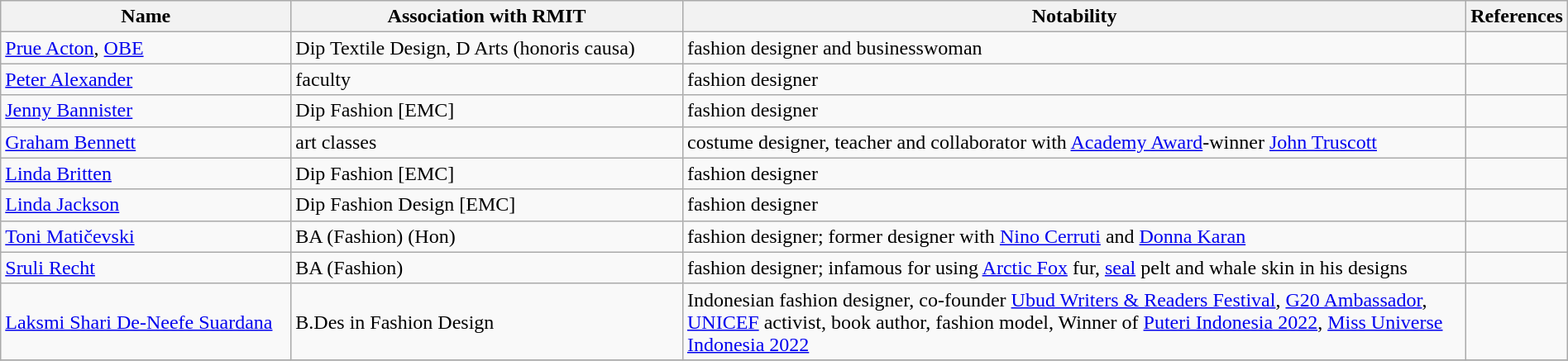<table class="wikitable sortable" style="width:100%">
<tr>
<th style="width:*;">Name</th>
<th style="width:25%;">Association with RMIT</th>
<th style="width:50%;">Notability</th>
<th style="width:5%;" class="unsortable">References</th>
</tr>
<tr>
<td><a href='#'>Prue Acton</a>, <a href='#'>OBE</a></td>
<td>Dip Textile Design, D Arts (honoris causa)</td>
<td>fashion designer and businesswoman</td>
<td></td>
</tr>
<tr>
<td><a href='#'>Peter Alexander</a></td>
<td>faculty</td>
<td>fashion designer</td>
<td></td>
</tr>
<tr>
<td><a href='#'>Jenny Bannister</a></td>
<td>Dip Fashion [EMC]</td>
<td>fashion designer</td>
<td></td>
</tr>
<tr>
<td><a href='#'>Graham Bennett</a></td>
<td>art classes</td>
<td>costume designer, teacher and collaborator with <a href='#'>Academy Award</a>-winner <a href='#'>John Truscott</a></td>
<td></td>
</tr>
<tr>
<td><a href='#'>Linda Britten</a></td>
<td>Dip Fashion [EMC]</td>
<td>fashion designer</td>
<td></td>
</tr>
<tr>
<td><a href='#'>Linda Jackson</a></td>
<td>Dip Fashion Design [EMC]</td>
<td>fashion designer</td>
<td></td>
</tr>
<tr>
<td><a href='#'>Toni Matičevski</a></td>
<td>BA (Fashion) (Hon)</td>
<td>fashion designer; former designer with <a href='#'>Nino Cerruti</a> and <a href='#'>Donna Karan</a></td>
<td></td>
</tr>
<tr>
<td><a href='#'>Sruli Recht</a></td>
<td>BA (Fashion)</td>
<td>fashion designer; infamous for using <a href='#'>Arctic Fox</a> fur, <a href='#'>seal</a> pelt and whale skin in his designs</td>
<td></td>
</tr>
<tr>
<td><a href='#'>Laksmi Shari De-Neefe Suardana</a></td>
<td>B.Des in Fashion Design</td>
<td>Indonesian fashion designer, co-founder <a href='#'>Ubud Writers & Readers Festival</a>, <a href='#'>G20 Ambassador</a>, <a href='#'>UNICEF</a> activist, book author, fashion model, Winner of <a href='#'>Puteri Indonesia 2022</a>, <a href='#'>Miss Universe Indonesia 2022</a></td>
<td></td>
</tr>
<tr>
</tr>
</table>
